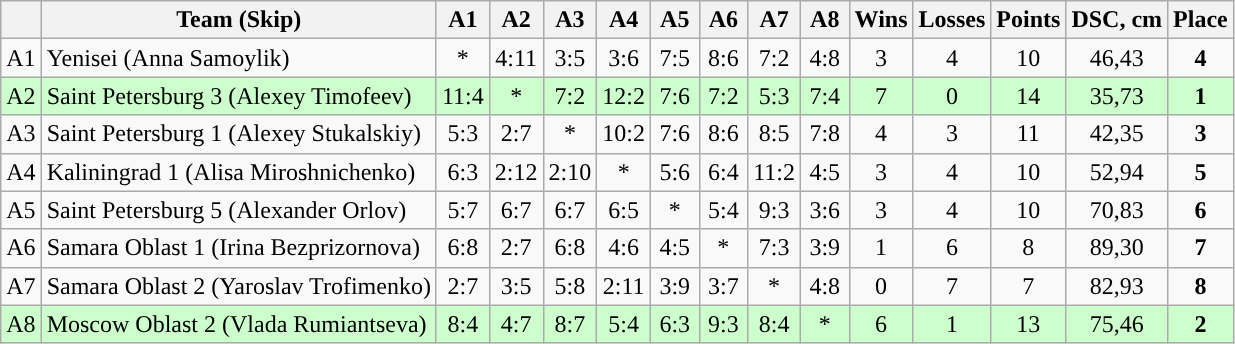<table class="wikitable" style="text-align:center;">
<tr>
<th></th>
<th>Team (Skip)</th>
<th width="25">A1</th>
<th width="25">A2</th>
<th width="25">A3</th>
<th width="25">A4</th>
<th width="25">A5</th>
<th width="25">A6</th>
<th width="25">A7</th>
<th width="25">A8</th>
<th>Wins</th>
<th>Losses</th>
<th>Points</th>
<th>DSC, cm</th>
<th>Place</th>
</tr>
<tr>
<td>A1</td>
<td align=left>Yenisei (Anna Samoylik)</td>
<td>*</td>
<td>4:11</td>
<td>3:5</td>
<td>3:6</td>
<td>7:5</td>
<td>8:6</td>
<td>7:2</td>
<td>4:8</td>
<td>3</td>
<td>4</td>
<td>10</td>
<td>46,43</td>
<td><strong>4</strong></td>
</tr>
<tr bgcolor=#cfc>
<td>A2</td>
<td align=left>Saint Petersburg 3 (Alexey Timofeev)</td>
<td>11:4</td>
<td>*</td>
<td>7:2</td>
<td>12:2</td>
<td>7:6</td>
<td>7:2</td>
<td>5:3</td>
<td>7:4</td>
<td>7</td>
<td>0</td>
<td>14</td>
<td>35,73</td>
<td><strong>1</strong></td>
</tr>
<tr>
<td>A3</td>
<td align=left>Saint Petersburg 1 (Alexey Stukalskiy)</td>
<td>5:3</td>
<td>2:7</td>
<td>*</td>
<td>10:2</td>
<td>7:6</td>
<td>8:6</td>
<td>8:5</td>
<td>7:8</td>
<td>4</td>
<td>3</td>
<td>11</td>
<td>42,35</td>
<td><strong>3</strong></td>
</tr>
<tr>
<td>A4</td>
<td align=left>Kaliningrad 1 (Alisa Miroshnichenko)</td>
<td>6:3</td>
<td>2:12</td>
<td>2:10</td>
<td>*</td>
<td>5:6</td>
<td>6:4</td>
<td>11:2</td>
<td>4:5</td>
<td>3</td>
<td>4</td>
<td>10</td>
<td>52,94</td>
<td><strong>5</strong></td>
</tr>
<tr>
<td>A5</td>
<td align=left>Saint Petersburg 5 (Alexander Orlov)</td>
<td>5:7</td>
<td>6:7</td>
<td>6:7</td>
<td>6:5</td>
<td>*</td>
<td>5:4</td>
<td>9:3</td>
<td>3:6</td>
<td>3</td>
<td>4</td>
<td>10</td>
<td>70,83</td>
<td><strong>6</strong></td>
</tr>
<tr>
<td>A6</td>
<td align=left>Samara Oblast 1 (Irina Bezprizornova)</td>
<td>6:8</td>
<td>2:7</td>
<td>6:8</td>
<td>4:6</td>
<td>4:5</td>
<td>*</td>
<td>7:3</td>
<td>3:9</td>
<td>1</td>
<td>6</td>
<td>8</td>
<td>89,30</td>
<td><strong>7</strong></td>
</tr>
<tr>
<td>A7</td>
<td align=left>Samara Oblast 2 (Yaroslav Trofimenko)</td>
<td>2:7</td>
<td>3:5</td>
<td>5:8</td>
<td>2:11</td>
<td>3:9</td>
<td>3:7</td>
<td>*</td>
<td>4:8</td>
<td>0</td>
<td>7</td>
<td>7</td>
<td>82,93</td>
<td><strong>8</strong></td>
</tr>
<tr bgcolor=#cfc>
<td>A8</td>
<td align=left>Moscow Oblast 2 (Vlada Rumiantseva)</td>
<td>8:4</td>
<td>4:7</td>
<td>8:7</td>
<td>5:4</td>
<td>6:3</td>
<td>9:3</td>
<td>8:4</td>
<td>*</td>
<td>6</td>
<td>1</td>
<td>13</td>
<td>75,46</td>
<td><strong>2</strong></td>
</tr>
</table>
